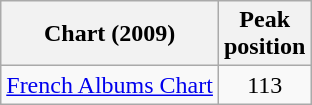<table class="wikitable">
<tr>
<th>Chart (2009)</th>
<th>Peak<br>position</th>
</tr>
<tr>
<td><a href='#'>French Albums Chart</a></td>
<td style="text-align:center;">113</td>
</tr>
</table>
